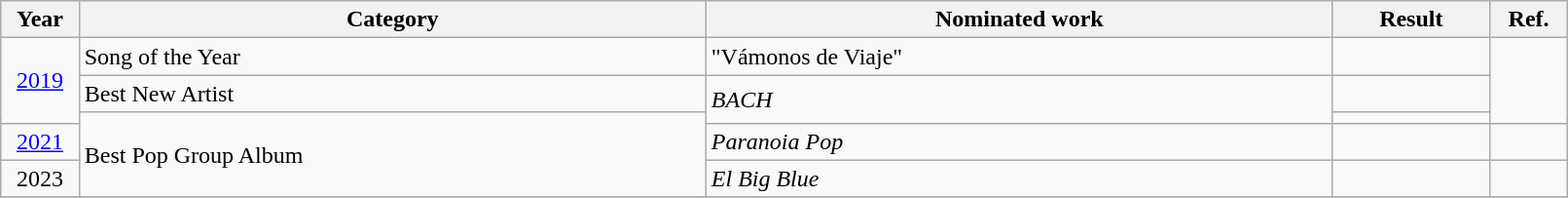<table class="wikitable" style="width:85%;">
<tr>
<th width=5%>Year</th>
<th style="width:40%;">Category</th>
<th style="width:40%;">Nominated work</th>
<th style="width:10%;">Result</th>
<th style="width:5%;">Ref.</th>
</tr>
<tr>
<td rowspan="3" style="text-align:center;"><a href='#'>2019</a></td>
<td>Song of the Year</td>
<td>"Vámonos de Viaje"</td>
<td></td>
<td rowspan="3"></td>
</tr>
<tr>
<td>Best New Artist</td>
<td rowspan="2"><em>BACH</em></td>
<td></td>
</tr>
<tr>
<td rowspan="3">Best Pop Group Album</td>
<td></td>
</tr>
<tr>
<td style="text-align:center;"><a href='#'>2021</a></td>
<td><em>Paranoia Pop</em></td>
<td></td>
<td></td>
</tr>
<tr>
<td align="center">2023</td>
<td><em>El Big Blue</em></td>
<td></td>
<td></td>
</tr>
<tr>
</tr>
</table>
